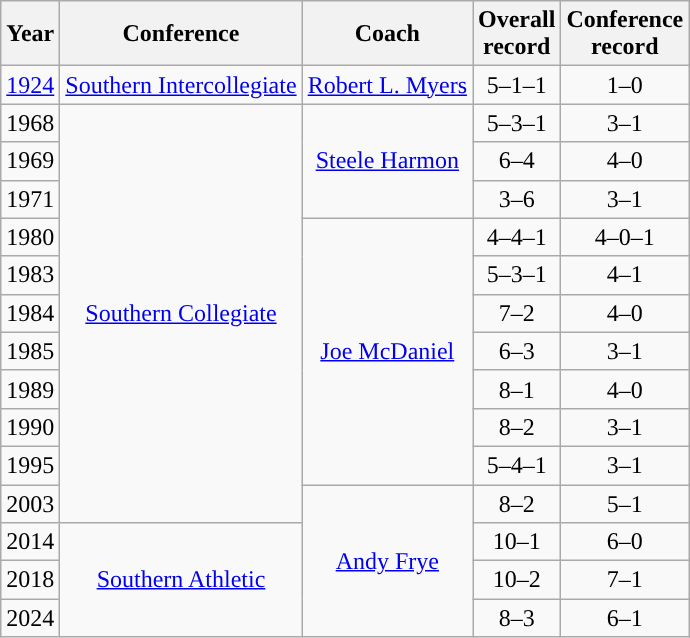<table class="wikitable" style="text-align:center">
<tr>
<th width=px>Year</th>
<th width=px>Conference</th>
<th width=px>Coach</th>
<th width=px>Overall<br>record</th>
<th width=px>Conference<br>record</th>
</tr>
<tr>
<td><a href='#'>1924</a></td>
<td><a href='#'>Southern Intercollegiate</a></td>
<td><a href='#'>Robert L. Myers</a></td>
<td>5–1–1</td>
<td>1–0</td>
</tr>
<tr>
<td>1968</td>
<td rowspan="11"><a href='#'>Southern Collegiate</a></td>
<td rowspan="3"><a href='#'>Steele Harmon</a></td>
<td>5–3–1</td>
<td>3–1</td>
</tr>
<tr>
<td>1969</td>
<td>6–4</td>
<td>4–0</td>
</tr>
<tr>
<td>1971</td>
<td>3–6</td>
<td>3–1</td>
</tr>
<tr>
<td>1980</td>
<td rowspan="7"><a href='#'>Joe McDaniel</a></td>
<td>4–4–1</td>
<td>4–0–1</td>
</tr>
<tr>
<td>1983</td>
<td>5–3–1</td>
<td>4–1</td>
</tr>
<tr>
<td>1984</td>
<td>7–2</td>
<td>4–0</td>
</tr>
<tr>
<td>1985</td>
<td>6–3</td>
<td>3–1</td>
</tr>
<tr>
<td>1989</td>
<td>8–1</td>
<td>4–0</td>
</tr>
<tr>
<td>1990</td>
<td>8–2</td>
<td>3–1</td>
</tr>
<tr>
<td>1995</td>
<td>5–4–1</td>
<td>3–1</td>
</tr>
<tr>
<td>2003</td>
<td rowspan="4"><a href='#'>Andy Frye</a></td>
<td>8–2</td>
<td>5–1</td>
</tr>
<tr>
<td>2014</td>
<td rowspan="3"><a href='#'>Southern Athletic</a></td>
<td>10–1</td>
<td>6–0</td>
</tr>
<tr>
<td>2018</td>
<td>10–2</td>
<td>7–1</td>
</tr>
<tr>
<td>2024</td>
<td>8–3</td>
<td>6–1</td>
</tr>
</table>
